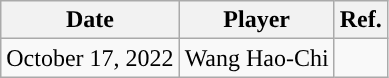<table class="wikitable">
<tr>
<th>Date</th>
<th>Player</th>
<th>Ref.</th>
</tr>
<tr>
<td>October 17, 2022</td>
<td>Wang Hao-Chi</td>
<td></td>
</tr>
</table>
